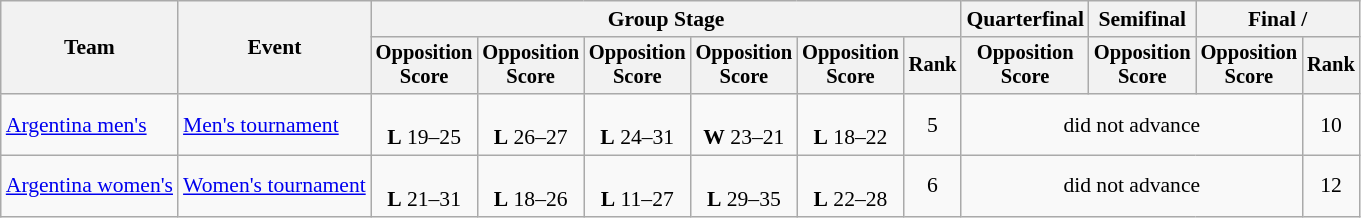<table class="wikitable" style="font-size:90%">
<tr>
<th rowspan=2>Team</th>
<th rowspan=2>Event</th>
<th colspan=6>Group Stage</th>
<th>Quarterfinal</th>
<th>Semifinal</th>
<th colspan=2>Final / </th>
</tr>
<tr style="font-size:95%">
<th>Opposition<br>Score</th>
<th>Opposition<br>Score</th>
<th>Opposition<br>Score</th>
<th>Opposition<br>Score</th>
<th>Opposition<br>Score</th>
<th>Rank</th>
<th>Opposition<br>Score</th>
<th>Opposition<br>Score</th>
<th>Opposition<br>Score</th>
<th>Rank</th>
</tr>
<tr align=center>
<td align=left><a href='#'>Argentina men's</a></td>
<td align=left><a href='#'>Men's tournament</a></td>
<td><br><strong>L</strong> 19–25</td>
<td><br><strong>L</strong> 26–27</td>
<td><br><strong>L</strong> 24–31</td>
<td><br><strong>W</strong> 23–21</td>
<td><br><strong>L</strong> 18–22</td>
<td>5</td>
<td colspan=3>did not advance</td>
<td>10</td>
</tr>
<tr align=center>
<td align=left><a href='#'>Argentina women's</a></td>
<td align=left><a href='#'>Women's tournament</a></td>
<td><br><strong>L</strong> 21–31</td>
<td><br><strong>L</strong> 18–26</td>
<td><br><strong>L</strong> 11–27</td>
<td><br><strong>L</strong> 29–35</td>
<td><br><strong>L</strong> 22–28</td>
<td>6</td>
<td colspan=3>did not advance</td>
<td>12</td>
</tr>
</table>
